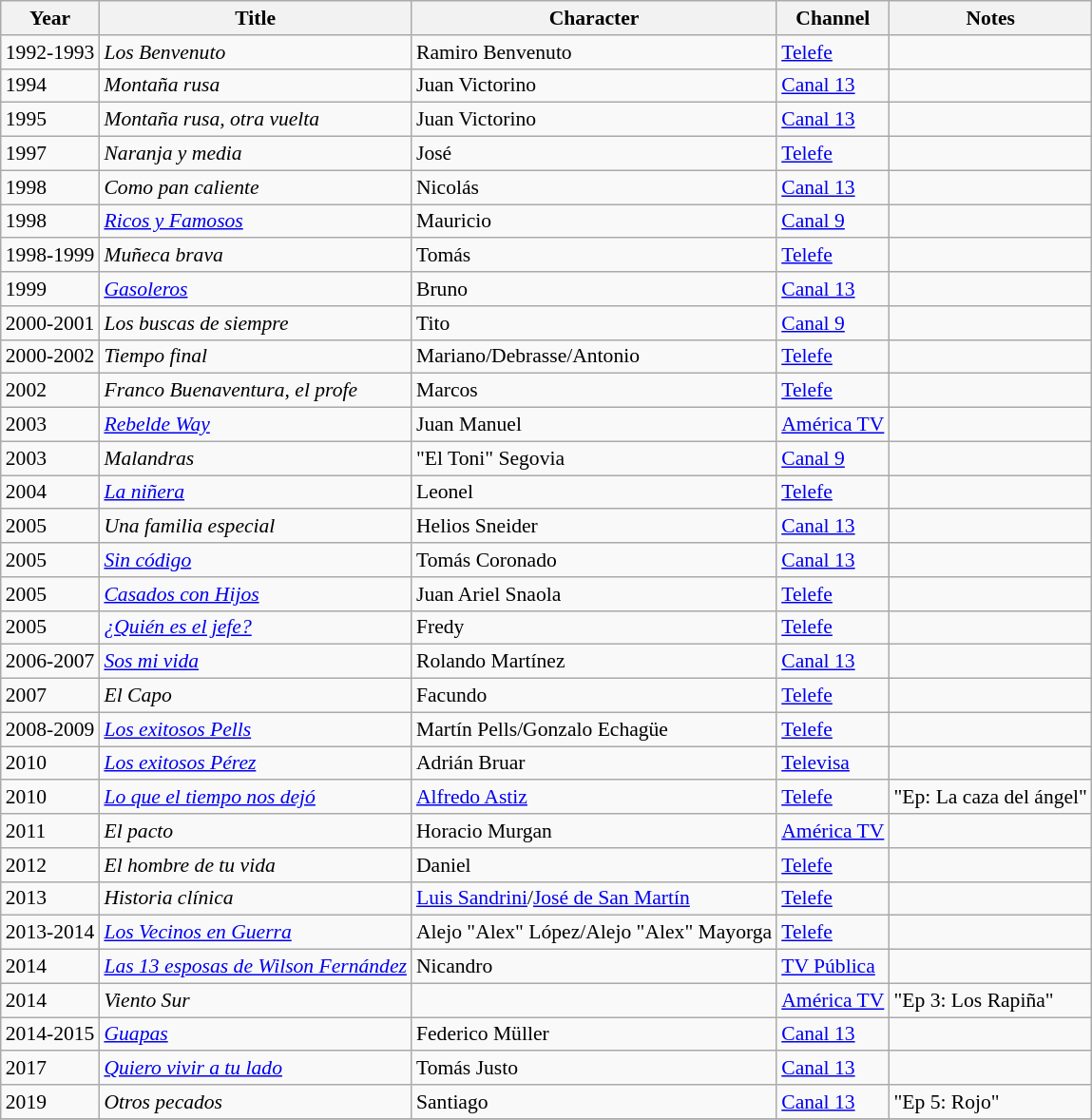<table class="wikitable" style="font-size: 90%;">
<tr>
<th>Year</th>
<th>Title</th>
<th>Character</th>
<th>Channel</th>
<th>Notes</th>
</tr>
<tr>
<td>1992-1993</td>
<td><em>Los Benvenuto</em></td>
<td>Ramiro Benvenuto</td>
<td><a href='#'>Telefe</a></td>
<td></td>
</tr>
<tr>
<td>1994</td>
<td><em>Montaña rusa</em></td>
<td>Juan Victorino</td>
<td><a href='#'>Canal 13</a></td>
<td></td>
</tr>
<tr>
<td>1995</td>
<td><em>Montaña rusa, otra vuelta</em></td>
<td>Juan Victorino</td>
<td><a href='#'>Canal 13</a></td>
<td></td>
</tr>
<tr>
<td>1997</td>
<td><em>Naranja y media</em></td>
<td>José</td>
<td><a href='#'>Telefe</a></td>
<td></td>
</tr>
<tr>
<td>1998</td>
<td><em>Como pan caliente</em></td>
<td>Nicolás</td>
<td><a href='#'>Canal 13</a></td>
<td></td>
</tr>
<tr>
<td>1998</td>
<td><em><a href='#'>Ricos y Famosos</a></em></td>
<td>Mauricio</td>
<td><a href='#'>Canal 9</a></td>
<td></td>
</tr>
<tr>
<td>1998-1999</td>
<td><em>Muñeca brava</em></td>
<td>Tomás</td>
<td><a href='#'>Telefe</a></td>
<td></td>
</tr>
<tr>
<td>1999</td>
<td><em><a href='#'>Gasoleros</a></em></td>
<td>Bruno</td>
<td><a href='#'>Canal 13</a></td>
<td></td>
</tr>
<tr>
<td>2000-2001</td>
<td><em>Los buscas de siempre</em></td>
<td>Tito</td>
<td><a href='#'>Canal 9</a></td>
<td></td>
</tr>
<tr>
<td>2000-2002</td>
<td><em>Tiempo final</em></td>
<td>Mariano/Debrasse/Antonio</td>
<td><a href='#'>Telefe</a></td>
<td></td>
</tr>
<tr>
<td>2002</td>
<td><em>Franco Buenaventura, el profe</em></td>
<td>Marcos</td>
<td><a href='#'>Telefe</a></td>
<td></td>
</tr>
<tr>
<td>2003</td>
<td><em><a href='#'>Rebelde Way</a></em></td>
<td>Juan Manuel</td>
<td><a href='#'>América TV</a></td>
<td></td>
</tr>
<tr>
<td>2003</td>
<td><em>Malandras</em></td>
<td>"El Toni" Segovia</td>
<td><a href='#'>Canal 9</a></td>
<td></td>
</tr>
<tr>
<td>2004</td>
<td><em><a href='#'>La niñera</a></em></td>
<td>Leonel</td>
<td><a href='#'>Telefe</a></td>
<td></td>
</tr>
<tr>
<td>2005</td>
<td><em>Una familia especial</em></td>
<td>Helios Sneider</td>
<td><a href='#'>Canal 13</a></td>
<td></td>
</tr>
<tr>
<td>2005</td>
<td><em><a href='#'>Sin código</a></em></td>
<td>Tomás Coronado</td>
<td><a href='#'>Canal 13</a></td>
<td></td>
</tr>
<tr>
<td>2005</td>
<td><em><a href='#'>Casados con Hijos</a></em></td>
<td>Juan Ariel Snaola</td>
<td><a href='#'>Telefe</a></td>
<td></td>
</tr>
<tr>
<td>2005</td>
<td><em><a href='#'>¿Quién es el jefe?</a></em></td>
<td>Fredy</td>
<td><a href='#'>Telefe</a></td>
<td></td>
</tr>
<tr>
<td>2006-2007</td>
<td><em><a href='#'>Sos mi vida</a></em></td>
<td>Rolando Martínez</td>
<td><a href='#'>Canal 13</a></td>
<td></td>
</tr>
<tr>
<td>2007</td>
<td><em>El Capo</em></td>
<td>Facundo</td>
<td><a href='#'>Telefe</a></td>
<td></td>
</tr>
<tr>
<td>2008-2009</td>
<td><em><a href='#'>Los exitosos Pells</a></em></td>
<td>Martín Pells/Gonzalo Echagüe</td>
<td><a href='#'>Telefe</a></td>
<td></td>
</tr>
<tr>
<td>2010</td>
<td><em><a href='#'>Los exitosos Pérez</a></em></td>
<td>Adrián Bruar</td>
<td><a href='#'>Televisa</a></td>
<td></td>
</tr>
<tr>
<td>2010</td>
<td><em><a href='#'>Lo que el tiempo nos dejó</a></em></td>
<td><a href='#'>Alfredo Astiz</a></td>
<td><a href='#'>Telefe</a></td>
<td>"Ep: La caza del ángel"</td>
</tr>
<tr>
<td>2011</td>
<td><em>El pacto</em></td>
<td>Horacio Murgan</td>
<td><a href='#'>América TV</a></td>
<td></td>
</tr>
<tr>
<td>2012</td>
<td><em>El hombre de tu vida</em></td>
<td>Daniel</td>
<td><a href='#'>Telefe</a></td>
<td></td>
</tr>
<tr>
<td>2013</td>
<td><em>Historia clínica</em></td>
<td><a href='#'>Luis Sandrini</a>/<a href='#'>José de San Martín</a></td>
<td><a href='#'>Telefe</a></td>
<td></td>
</tr>
<tr>
<td>2013-2014</td>
<td><em><a href='#'>Los Vecinos en Guerra</a></em></td>
<td>Alejo "Alex" López/Alejo "Alex" Mayorga</td>
<td><a href='#'>Telefe</a></td>
<td></td>
</tr>
<tr>
<td>2014</td>
<td><em><a href='#'>Las 13 esposas de Wilson Fernández</a></em></td>
<td>Nicandro</td>
<td><a href='#'>TV Pública</a></td>
<td></td>
</tr>
<tr>
<td>2014</td>
<td><em>Viento Sur</em></td>
<td></td>
<td><a href='#'>América TV</a></td>
<td>"Ep 3: Los Rapiña"</td>
</tr>
<tr>
<td>2014-2015</td>
<td><em><a href='#'>Guapas</a></em></td>
<td>Federico Müller</td>
<td><a href='#'>Canal 13</a></td>
<td></td>
</tr>
<tr>
<td>2017</td>
<td><em><a href='#'>Quiero vivir a tu lado</a></em></td>
<td>Tomás Justo</td>
<td><a href='#'>Canal 13</a></td>
<td></td>
</tr>
<tr>
<td>2019</td>
<td><em>Otros pecados</em></td>
<td>Santiago</td>
<td><a href='#'>Canal 13</a></td>
<td>"Ep 5: Rojo"</td>
</tr>
<tr>
</tr>
</table>
